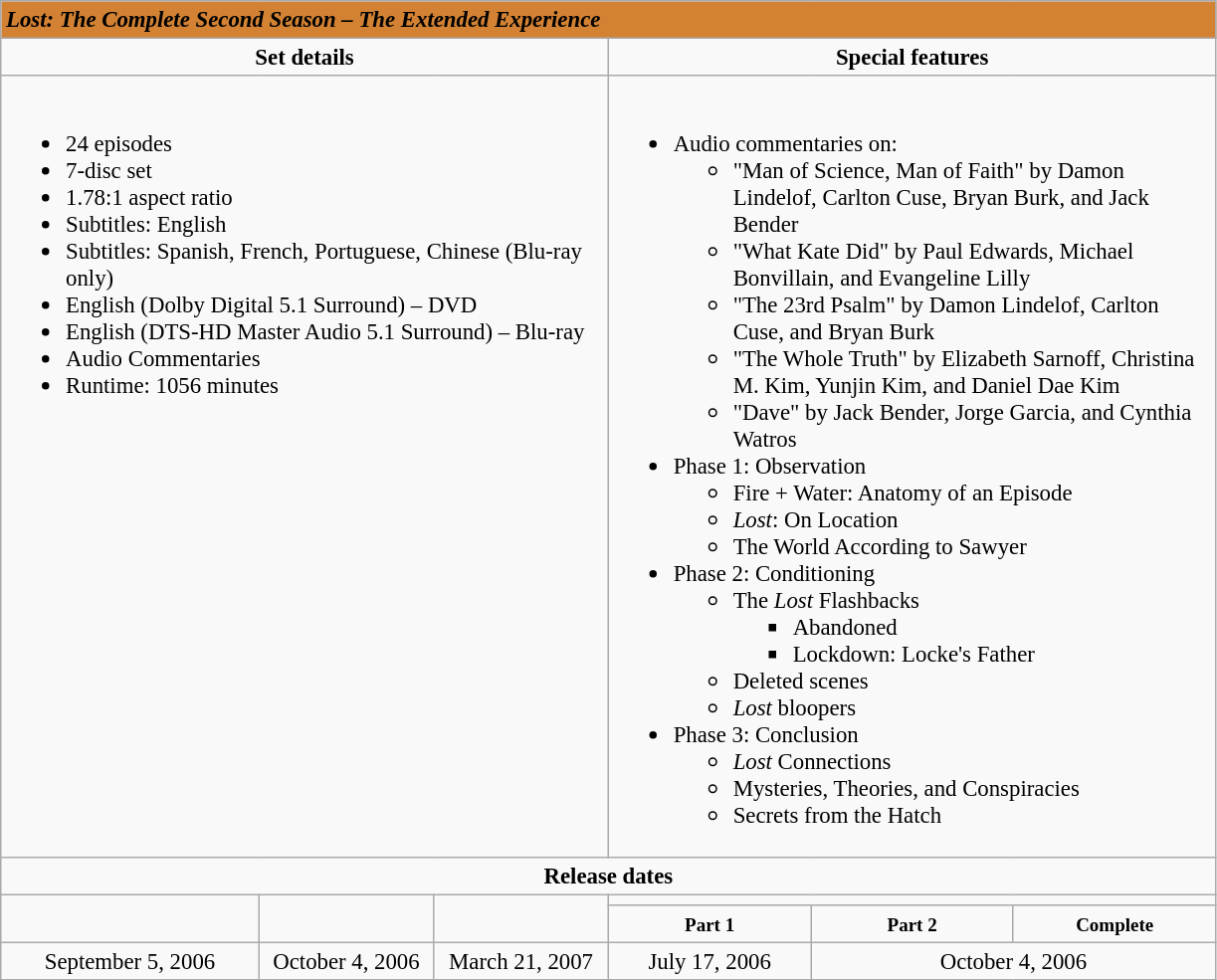<table class="wikitable" style="font-size: 95%;">
<tr style="background:#D38233">
<td colspan="7"><span><strong><em>Lost: The Complete Second Season – The Extended Experience</em></strong></span></td>
</tr>
<tr valign="top">
<td align="center" width="400" colspan="3"><strong>Set details</strong></td>
<td width="400" align="center" colspan="3"><strong>Special features</strong></td>
</tr>
<tr valign="top">
<td colspan="3" align="left" width="400"><br><ul><li>24 episodes</li><li>7-disc set</li><li>1.78:1 aspect ratio</li><li>Subtitles: English</li><li>Subtitles: Spanish, French, Portuguese, Chinese (Blu-ray only)</li><li>English (Dolby Digital 5.1 Surround) – DVD</li><li>English (DTS-HD Master Audio 5.1 Surround) – Blu-ray</li><li>Audio Commentaries</li><li>Runtime: 1056 minutes</li></ul></td>
<td colspan="3" align="left" width="400"><br><ul><li>Audio commentaries on:<ul><li>"Man of Science, Man of Faith" by Damon Lindelof, Carlton Cuse, Bryan Burk, and Jack Bender</li><li>"What Kate Did" by Paul Edwards, Michael Bonvillain, and Evangeline Lilly</li><li>"The 23rd Psalm" by Damon Lindelof, Carlton Cuse, and Bryan Burk</li><li>"The Whole Truth" by Elizabeth Sarnoff, Christina M. Kim, Yunjin Kim, and Daniel Dae Kim</li><li>"Dave" by Jack Bender, Jorge Garcia, and Cynthia Watros</li></ul></li><li>Phase 1: Observation<ul><li>Fire + Water: Anatomy of an Episode</li><li><em>Lost</em>: On Location</li><li>The World According to Sawyer</li></ul></li><li>Phase 2: Conditioning<ul><li>The <em>Lost</em> Flashbacks<ul><li>Abandoned</li><li>Lockdown: Locke's Father</li></ul></li><li>Deleted scenes</li><li><em>Lost</em> bloopers</li></ul></li><li>Phase 3: Conclusion<ul><li><em>Lost</em> Connections</li><li>Mysteries, Theories, and Conspiracies</li><li>Secrets from the Hatch</li></ul></li></ul></td>
</tr>
<tr>
<td colspan="6" align="center"><strong>Release dates</strong></td>
</tr>
<tr>
<td align="center" rowspan="2"><br></td>
<td align="center" rowspan="2"><br></td>
<td align="center" rowspan="2"></td>
<td width="400" align="center" colspan="3"></td>
</tr>
<tr style="height:5px">
<td align="center" width="100"><small><strong>Part 1</strong></small></td>
<td align="center" width="100"><small><strong>Part 2</strong></small></td>
<td align="center" width="100"><small><strong>Complete</strong></small></td>
</tr>
<tr>
<td align="center">September 5, 2006</td>
<td align="center" width="110">October 4, 2006</td>
<td align="center" width="110">March 21, 2007</td>
<td align="center" width="100">July 17, 2006</td>
<td align="center" colspan="2">October 4, 2006</td>
</tr>
</table>
